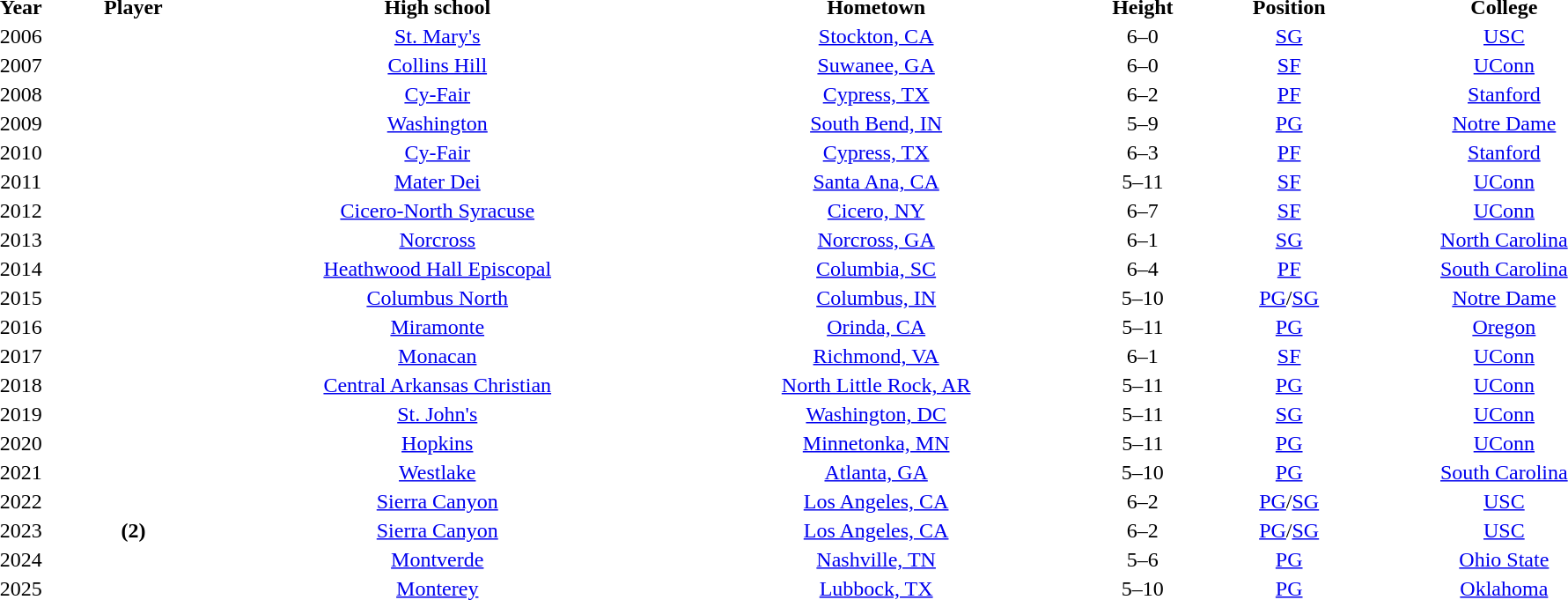<table class="sortable plainrowheaders" width="100%" style="text-align:center; font-size:100%">
<tr>
<th scope=col>Year</th>
<th scope=col>Player</th>
<th scope=col>High school</th>
<th scope=col>Hometown</th>
<th scope=col>Height</th>
<th scope=col>Position</th>
<th scope=col>College</th>
</tr>
<tr>
<td>2006</td>
<th scope=row></th>
<td><a href='#'>St. Mary's</a></td>
<td><a href='#'>Stockton, CA</a></td>
<td>6–0</td>
<td><a href='#'>SG</a></td>
<td><a href='#'>USC</a></td>
</tr>
<tr>
<td>2007</td>
<th scope=row></th>
<td><a href='#'>Collins Hill</a></td>
<td><a href='#'>Suwanee, GA</a></td>
<td>6–0</td>
<td><a href='#'>SF</a></td>
<td><a href='#'>UConn</a></td>
</tr>
<tr>
<td>2008</td>
<th scope=row></th>
<td><a href='#'>Cy-Fair</a></td>
<td><a href='#'>Cypress, TX</a></td>
<td>6–2</td>
<td><a href='#'>PF</a></td>
<td><a href='#'>Stanford</a></td>
</tr>
<tr>
<td>2009</td>
<th scope=row></th>
<td><a href='#'>Washington</a></td>
<td><a href='#'>South Bend, IN</a></td>
<td>5–9</td>
<td><a href='#'>PG</a></td>
<td><a href='#'>Notre Dame</a></td>
</tr>
<tr>
<td>2010</td>
<th scope=row></th>
<td><a href='#'>Cy-Fair</a></td>
<td><a href='#'>Cypress, TX</a></td>
<td>6–3</td>
<td><a href='#'>PF</a></td>
<td><a href='#'>Stanford</a></td>
</tr>
<tr>
<td>2011</td>
<th scope=row></th>
<td><a href='#'>Mater Dei</a></td>
<td><a href='#'>Santa Ana, CA</a></td>
<td>5–11</td>
<td><a href='#'>SF</a></td>
<td><a href='#'>UConn</a></td>
</tr>
<tr>
<td>2012</td>
<th scope=row></th>
<td><a href='#'>Cicero-North Syracuse</a></td>
<td><a href='#'>Cicero, NY</a></td>
<td>6–7</td>
<td><a href='#'>SF</a></td>
<td><a href='#'>UConn</a></td>
</tr>
<tr>
<td>2013</td>
<th scope=row></th>
<td><a href='#'>Norcross</a></td>
<td><a href='#'>Norcross, GA</a></td>
<td>6–1</td>
<td><a href='#'>SG</a></td>
<td><a href='#'>North Carolina</a></td>
</tr>
<tr>
<td>2014</td>
<th scope=row></th>
<td><a href='#'>Heathwood Hall Episcopal</a></td>
<td><a href='#'>Columbia, SC</a></td>
<td>6–4</td>
<td><a href='#'>PF</a></td>
<td><a href='#'>South Carolina</a></td>
</tr>
<tr>
<td>2015</td>
<th scope=row></th>
<td><a href='#'>Columbus North</a></td>
<td><a href='#'>Columbus, IN</a></td>
<td>5–10</td>
<td><a href='#'>PG</a>/<a href='#'>SG</a></td>
<td><a href='#'>Notre Dame</a></td>
</tr>
<tr>
<td>2016</td>
<th scope=row></th>
<td><a href='#'>Miramonte</a></td>
<td><a href='#'>Orinda, CA</a></td>
<td>5–11</td>
<td><a href='#'>PG</a></td>
<td><a href='#'>Oregon</a></td>
</tr>
<tr>
<td>2017</td>
<th scope=row></th>
<td><a href='#'>Monacan</a></td>
<td><a href='#'>Richmond, VA</a></td>
<td>6–1</td>
<td><a href='#'>SF</a></td>
<td><a href='#'>UConn</a></td>
</tr>
<tr>
<td>2018</td>
<th scope=row></th>
<td><a href='#'>Central Arkansas Christian</a></td>
<td><a href='#'>North Little Rock, AR</a></td>
<td>5–11</td>
<td><a href='#'>PG</a></td>
<td><a href='#'>UConn</a></td>
</tr>
<tr>
<td>2019</td>
<th scope=row></th>
<td><a href='#'>St. John's</a></td>
<td><a href='#'>Washington, DC</a></td>
<td>5–11</td>
<td><a href='#'>SG</a></td>
<td><a href='#'>UConn</a></td>
</tr>
<tr>
<td>2020</td>
<th scope=row></th>
<td><a href='#'>Hopkins</a></td>
<td><a href='#'>Minnetonka, MN</a></td>
<td>5–11</td>
<td><a href='#'>PG</a></td>
<td><a href='#'>UConn</a></td>
</tr>
<tr>
<td>2021</td>
<th scope=row></th>
<td><a href='#'>Westlake</a></td>
<td><a href='#'>Atlanta, GA</a></td>
<td>5–10</td>
<td><a href='#'>PG</a></td>
<td><a href='#'>South Carolina</a></td>
</tr>
<tr>
<td>2022</td>
<th scope=row></th>
<td><a href='#'>Sierra Canyon</a></td>
<td><a href='#'>Los Angeles, CA</a></td>
<td>6–2</td>
<td><a href='#'>PG</a>/<a href='#'>SG</a></td>
<td><a href='#'>USC</a></td>
</tr>
<tr>
<td>2023</td>
<th scope=row> (2)</th>
<td><a href='#'>Sierra Canyon</a></td>
<td><a href='#'>Los Angeles, CA</a></td>
<td>6–2</td>
<td><a href='#'>PG</a>/<a href='#'>SG</a></td>
<td><a href='#'>USC</a></td>
</tr>
<tr>
<td>2024</td>
<th scope=row></th>
<td><a href='#'>Montverde</a></td>
<td><a href='#'>Nashville, TN</a></td>
<td>5–6</td>
<td><a href='#'>PG</a></td>
<td><a href='#'>Ohio State</a></td>
</tr>
<tr>
<td>2025</td>
<th scope=row></th>
<td><a href='#'>Monterey</a></td>
<td><a href='#'>Lubbock, TX</a></td>
<td>5–10</td>
<td><a href='#'>PG</a></td>
<td><a href='#'>Oklahoma</a></td>
</tr>
</table>
